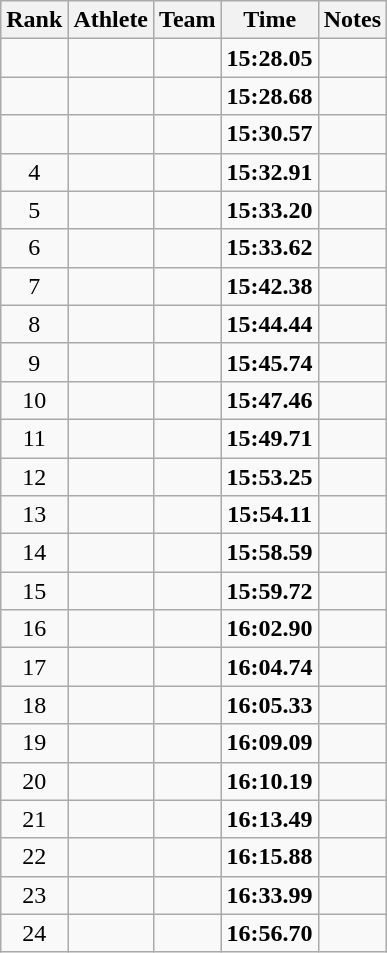<table class="wikitable sortable" style="text-align:center">
<tr>
<th>Rank</th>
<th>Athlete</th>
<th>Team</th>
<th>Time</th>
<th>Notes</th>
</tr>
<tr>
<td></td>
<td align=left></td>
<td></td>
<td><strong>15:28.05</strong></td>
<td></td>
</tr>
<tr>
<td></td>
<td align=left></td>
<td></td>
<td><strong>15:28.68</strong></td>
<td></td>
</tr>
<tr>
<td></td>
<td align=left></td>
<td></td>
<td><strong>15:30.57</strong></td>
<td></td>
</tr>
<tr>
<td>4</td>
<td align=left></td>
<td></td>
<td><strong>15:32.91</strong></td>
<td></td>
</tr>
<tr>
<td>5</td>
<td align=left></td>
<td></td>
<td><strong>15:33.20</strong></td>
<td></td>
</tr>
<tr>
<td>6</td>
<td align=left></td>
<td></td>
<td><strong>15:33.62</strong></td>
<td></td>
</tr>
<tr>
<td>7</td>
<td align=left></td>
<td></td>
<td><strong>15:42.38</strong></td>
<td></td>
</tr>
<tr>
<td>8</td>
<td align=left></td>
<td></td>
<td><strong>15:44.44</strong></td>
<td></td>
</tr>
<tr>
<td>9</td>
<td align=left></td>
<td></td>
<td><strong>15:45.74</strong></td>
<td></td>
</tr>
<tr>
<td>10</td>
<td align=left></td>
<td></td>
<td><strong>15:47.46</strong></td>
<td></td>
</tr>
<tr>
<td>11</td>
<td align=left></td>
<td></td>
<td><strong>15:49.71</strong></td>
<td></td>
</tr>
<tr>
<td>12</td>
<td align=left></td>
<td></td>
<td><strong>15:53.25</strong></td>
<td></td>
</tr>
<tr>
<td>13</td>
<td align=left></td>
<td></td>
<td><strong>15:54.11</strong></td>
<td></td>
</tr>
<tr>
<td>14</td>
<td align=left></td>
<td></td>
<td><strong>15:58.59</strong></td>
<td></td>
</tr>
<tr>
<td>15</td>
<td align=left></td>
<td></td>
<td><strong>15:59.72</strong></td>
<td></td>
</tr>
<tr>
<td>16</td>
<td align=left></td>
<td></td>
<td><strong>16:02.90</strong></td>
<td></td>
</tr>
<tr>
<td>17</td>
<td align=left></td>
<td></td>
<td><strong>16:04.74</strong></td>
<td></td>
</tr>
<tr>
<td>18</td>
<td align=left></td>
<td></td>
<td><strong>16:05.33</strong></td>
<td></td>
</tr>
<tr>
<td>19</td>
<td align=left></td>
<td></td>
<td><strong>16:09.09</strong></td>
<td></td>
</tr>
<tr>
<td>20</td>
<td align=left></td>
<td></td>
<td><strong>16:10.19</strong></td>
<td></td>
</tr>
<tr>
<td>21</td>
<td align=left></td>
<td></td>
<td><strong>16:13.49</strong></td>
<td></td>
</tr>
<tr>
<td>22</td>
<td align=left></td>
<td></td>
<td><strong>16:15.88</strong></td>
<td></td>
</tr>
<tr>
<td>23</td>
<td align=left></td>
<td></td>
<td><strong>16:33.99</strong></td>
<td></td>
</tr>
<tr>
<td>24</td>
<td align=left></td>
<td></td>
<td><strong>16:56.70</strong></td>
<td></td>
</tr>
</table>
